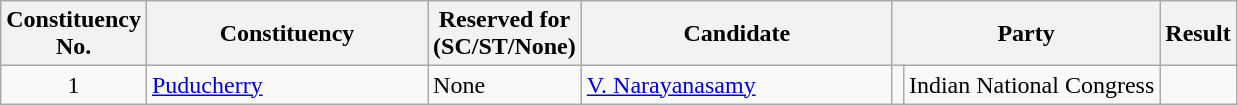<table class= "wikitable sortable">
<tr>
<th>Constituency <br> No.</th>
<th style="width:180px;">Constituency</th>
<th>Reserved for<br>(SC/ST/None)</th>
<th style="width:200px;">Candidate</th>
<th colspan="2">Party</th>
<th>Result</th>
</tr>
<tr>
<td align="center">1</td>
<td><a href='#'>Puducherry</a></td>
<td>None</td>
<td><a href='#'>V. Narayanasamy</a></td>
<td bgcolor=></td>
<td>Indian National Congress</td>
<td></td>
</tr>
</table>
